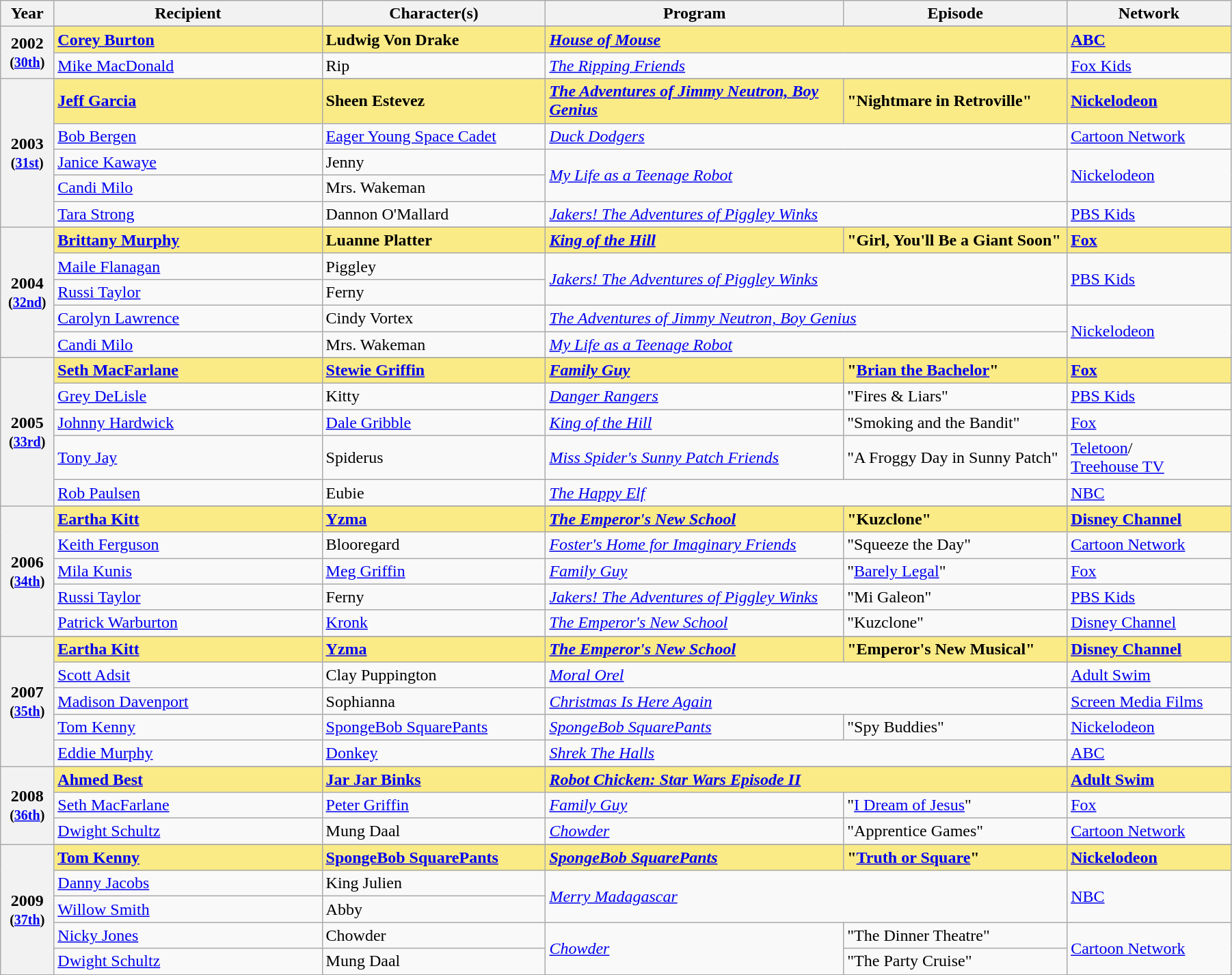<table class="wikitable" style="width:95%;">
<tr>
<th style="width:3%;">Year</th>
<th style="width:18%;">Recipient</th>
<th style="width:15%;">Character(s)</th>
<th style="width:20%;">Program</th>
<th style="width:15%;">Episode</th>
<th style="width:11%;">Network</th>
</tr>
<tr>
<th rowspan="3" style="text-align:center;">2002 <br><small>(<a href='#'>30th</a>)</small><br></th>
</tr>
<tr style="background:#FAEB86;">
<td><strong><a href='#'>Corey Burton</a></strong></td>
<td><strong>Ludwig Von Drake</strong></td>
<td colspan="2"><strong><em><a href='#'>House of Mouse</a></em></strong></td>
<td><strong><a href='#'>ABC</a></strong></td>
</tr>
<tr>
<td><a href='#'>Mike MacDonald</a></td>
<td>Rip</td>
<td colspan="2"><em><a href='#'>The Ripping Friends</a></em></td>
<td><a href='#'>Fox Kids</a></td>
</tr>
<tr>
<th rowspan="6" style="text-align:center;">2003 <br><small>(<a href='#'>31st</a>)</small><br></th>
</tr>
<tr style="background:#FAEB86;">
<td><strong><a href='#'>Jeff Garcia</a></strong></td>
<td><strong>Sheen Estevez</strong></td>
<td><strong><em><a href='#'>The Adventures of Jimmy Neutron, Boy Genius</a></em></strong></td>
<td><strong>"Nightmare in Retroville"</strong></td>
<td><strong><a href='#'>Nickelodeon</a></strong></td>
</tr>
<tr>
<td><a href='#'>Bob Bergen</a></td>
<td><a href='#'>Eager Young Space Cadet</a></td>
<td colspan="2"><em><a href='#'>Duck Dodgers</a></em></td>
<td><a href='#'>Cartoon Network</a></td>
</tr>
<tr>
<td><a href='#'>Janice Kawaye</a></td>
<td>Jenny</td>
<td rowspan="2" colspan="2"><em><a href='#'>My Life as a Teenage Robot</a></em></td>
<td rowspan="2"><a href='#'>Nickelodeon</a></td>
</tr>
<tr>
<td><a href='#'>Candi Milo</a></td>
<td>Mrs. Wakeman</td>
</tr>
<tr>
<td><a href='#'>Tara Strong</a></td>
<td>Dannon O'Mallard</td>
<td colspan="2"><em><a href='#'>Jakers! The Adventures of Piggley Winks</a></em></td>
<td><a href='#'>PBS Kids</a></td>
</tr>
<tr>
<th rowspan="6" style="text-align:center;">2004 <br><small>(<a href='#'>32nd</a>)</small><br></th>
</tr>
<tr style="background:#FAEB86;">
<td><strong><a href='#'>Brittany Murphy</a></strong></td>
<td><strong>Luanne Platter</strong></td>
<td><strong><em><a href='#'>King of the Hill</a></em></strong></td>
<td><strong>"Girl, You'll Be a Giant Soon"</strong></td>
<td><strong><a href='#'>Fox</a></strong></td>
</tr>
<tr>
<td><a href='#'>Maile Flanagan</a></td>
<td>Piggley</td>
<td rowspan="2" colspan="2"><em><a href='#'>Jakers! The Adventures of Piggley Winks</a></em></td>
<td rowspan="2"><a href='#'>PBS Kids</a></td>
</tr>
<tr>
<td><a href='#'>Russi Taylor</a></td>
<td>Ferny</td>
</tr>
<tr>
<td><a href='#'>Carolyn Lawrence</a></td>
<td>Cindy Vortex</td>
<td colspan="2"><em><a href='#'>The Adventures of Jimmy Neutron, Boy Genius</a></em></td>
<td rowspan="2"><a href='#'>Nickelodeon</a></td>
</tr>
<tr>
<td><a href='#'>Candi Milo</a></td>
<td>Mrs. Wakeman</td>
<td colspan="2"><em><a href='#'>My Life as a Teenage Robot</a></em></td>
</tr>
<tr>
<th rowspan="6" style="text-align:center;">2005 <br><small>(<a href='#'>33rd</a>)</small><br></th>
</tr>
<tr style="background:#FAEB86;">
<td><strong><a href='#'>Seth MacFarlane</a></strong></td>
<td><strong><a href='#'>Stewie Griffin</a></strong></td>
<td><strong><em><a href='#'>Family Guy</a></em></strong></td>
<td><strong>"<a href='#'>Brian the Bachelor</a>"</strong></td>
<td><strong><a href='#'>Fox</a></strong></td>
</tr>
<tr>
<td><a href='#'>Grey DeLisle</a></td>
<td>Kitty</td>
<td><em><a href='#'>Danger Rangers</a></em></td>
<td>"Fires & Liars"</td>
<td><a href='#'>PBS Kids</a></td>
</tr>
<tr>
<td><a href='#'>Johnny Hardwick</a></td>
<td><a href='#'>Dale Gribble</a></td>
<td><em><a href='#'>King of the Hill</a></em></td>
<td>"Smoking and the Bandit"</td>
<td><a href='#'>Fox</a></td>
</tr>
<tr>
<td><a href='#'>Tony Jay</a></td>
<td>Spiderus</td>
<td><em><a href='#'>Miss Spider's Sunny Patch Friends</a></em></td>
<td>"A Froggy Day in Sunny Patch"</td>
<td><a href='#'>Teletoon</a>/<br><a href='#'>Treehouse TV</a></td>
</tr>
<tr>
<td><a href='#'>Rob Paulsen</a></td>
<td>Eubie</td>
<td colspan="2"><em><a href='#'>The Happy Elf</a></em></td>
<td><a href='#'>NBC</a></td>
</tr>
<tr>
<th rowspan="6" style="text-align:center;">2006 <br><small>(<a href='#'>34th</a>)</small><br></th>
</tr>
<tr style="background:#FAEB86;">
<td><strong><a href='#'>Eartha Kitt</a></strong></td>
<td><strong><a href='#'>Yzma</a></strong></td>
<td><strong><em><a href='#'>The Emperor's New School</a></em></strong></td>
<td><strong>"Kuzclone"</strong></td>
<td><strong><a href='#'>Disney Channel</a></strong></td>
</tr>
<tr>
<td><a href='#'>Keith Ferguson</a></td>
<td>Blooregard</td>
<td><em><a href='#'>Foster's Home for Imaginary Friends</a></em></td>
<td>"Squeeze the Day"</td>
<td><a href='#'>Cartoon Network</a></td>
</tr>
<tr>
<td><a href='#'>Mila Kunis</a></td>
<td><a href='#'>Meg Griffin</a></td>
<td><em><a href='#'>Family Guy</a></em></td>
<td>"<a href='#'>Barely Legal</a>"</td>
<td><a href='#'>Fox</a></td>
</tr>
<tr>
<td><a href='#'>Russi Taylor</a></td>
<td>Ferny</td>
<td><em><a href='#'>Jakers! The Adventures of Piggley Winks</a></em></td>
<td>"Mi Galeon"</td>
<td><a href='#'>PBS Kids</a></td>
</tr>
<tr>
<td><a href='#'>Patrick Warburton</a></td>
<td><a href='#'>Kronk</a></td>
<td><em><a href='#'>The Emperor's New School</a></em></td>
<td>"Kuzclone"</td>
<td><a href='#'>Disney Channel</a></td>
</tr>
<tr>
<th rowspan="6" style="text-align:center;">2007 <br><small>(<a href='#'>35th</a>)</small><br></th>
</tr>
<tr style="background:#FAEB86;">
<td><strong><a href='#'>Eartha Kitt</a></strong></td>
<td><strong><a href='#'>Yzma</a></strong></td>
<td><strong><em><a href='#'>The Emperor's New School</a></em></strong></td>
<td><strong>"Emperor's New Musical"</strong></td>
<td><strong><a href='#'>Disney Channel</a></strong></td>
</tr>
<tr>
<td><a href='#'>Scott Adsit</a></td>
<td>Clay Puppington</td>
<td Colspan="2"><em><a href='#'>Moral Orel</a></em></td>
<td><a href='#'>Adult Swim</a></td>
</tr>
<tr>
<td><a href='#'>Madison Davenport</a></td>
<td>Sophianna</td>
<td colspan="2"><em><a href='#'>Christmas Is Here Again</a></em></td>
<td><a href='#'>Screen Media Films</a></td>
</tr>
<tr>
<td><a href='#'>Tom Kenny</a></td>
<td><a href='#'>SpongeBob SquarePants</a></td>
<td><em><a href='#'>SpongeBob SquarePants</a></em></td>
<td>"Spy Buddies"</td>
<td><a href='#'>Nickelodeon</a></td>
</tr>
<tr>
<td><a href='#'>Eddie Murphy</a></td>
<td><a href='#'>Donkey</a></td>
<td colspan="2"><em><a href='#'>Shrek The Halls</a></em></td>
<td><a href='#'>ABC</a></td>
</tr>
<tr>
<th rowspan="4" style="text-align:center;">2008 <br><small>(<a href='#'>36th</a>)</small><br></th>
</tr>
<tr style="background:#FAEB86;">
<td><strong><a href='#'>Ahmed Best</a></strong></td>
<td><strong><a href='#'>Jar Jar Binks</a></strong></td>
<td colspan="2"><strong><em><a href='#'>Robot Chicken: Star Wars Episode II</a></em></strong></td>
<td><strong><a href='#'>Adult Swim</a></strong></td>
</tr>
<tr>
<td><a href='#'>Seth MacFarlane</a></td>
<td><a href='#'>Peter Griffin</a></td>
<td><em><a href='#'>Family Guy</a></em></td>
<td>"<a href='#'>I Dream of Jesus</a>"</td>
<td><a href='#'>Fox</a></td>
</tr>
<tr>
<td><a href='#'>Dwight Schultz</a></td>
<td>Mung Daal</td>
<td><em><a href='#'>Chowder</a></em></td>
<td>"Apprentice Games"</td>
<td><a href='#'>Cartoon Network</a></td>
</tr>
<tr>
<th rowspan="6" style="text-align:center;">2009 <br><small>(<a href='#'>37th</a>)</small><br></th>
</tr>
<tr style="background:#FAEB86;">
<td><strong><a href='#'>Tom Kenny</a></strong></td>
<td><strong><a href='#'>SpongeBob SquarePants</a></strong></td>
<td><strong><em><a href='#'>SpongeBob SquarePants</a></em></strong></td>
<td><strong>"<a href='#'>Truth or Square</a>"</strong></td>
<td><strong><a href='#'>Nickelodeon</a></strong></td>
</tr>
<tr>
<td><a href='#'>Danny Jacobs</a></td>
<td>King Julien</td>
<td rowspan="2" colspan="2"><em><a href='#'>Merry Madagascar</a></em></td>
<td rowspan="2"><a href='#'>NBC</a></td>
</tr>
<tr>
<td><a href='#'>Willow Smith</a></td>
<td>Abby</td>
</tr>
<tr>
<td><a href='#'>Nicky Jones</a></td>
<td>Chowder</td>
<td rowspan="2"><em><a href='#'>Chowder</a></em></td>
<td>"The Dinner Theatre"</td>
<td rowspan="2"><a href='#'>Cartoon Network</a></td>
</tr>
<tr>
<td><a href='#'>Dwight Schultz</a></td>
<td>Mung Daal</td>
<td>"The Party Cruise"</td>
</tr>
<tr>
</tr>
</table>
